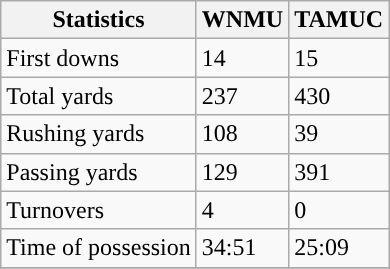<table class="wikitable">
<tr>
<th>Statistics</th>
<th>WNMU</th>
<th>TAMUC</th>
</tr>
<tr>
<td>First downs</td>
<td>14</td>
<td>15</td>
</tr>
<tr>
<td>Total yards</td>
<td>237</td>
<td>430</td>
</tr>
<tr>
<td>Rushing yards</td>
<td>108</td>
<td>39</td>
</tr>
<tr>
<td>Passing yards</td>
<td>129</td>
<td>391</td>
</tr>
<tr>
<td>Turnovers</td>
<td>4</td>
<td>0</td>
</tr>
<tr>
<td>Time of possession</td>
<td>34:51</td>
<td>25:09</td>
</tr>
<tr>
</tr>
</table>
